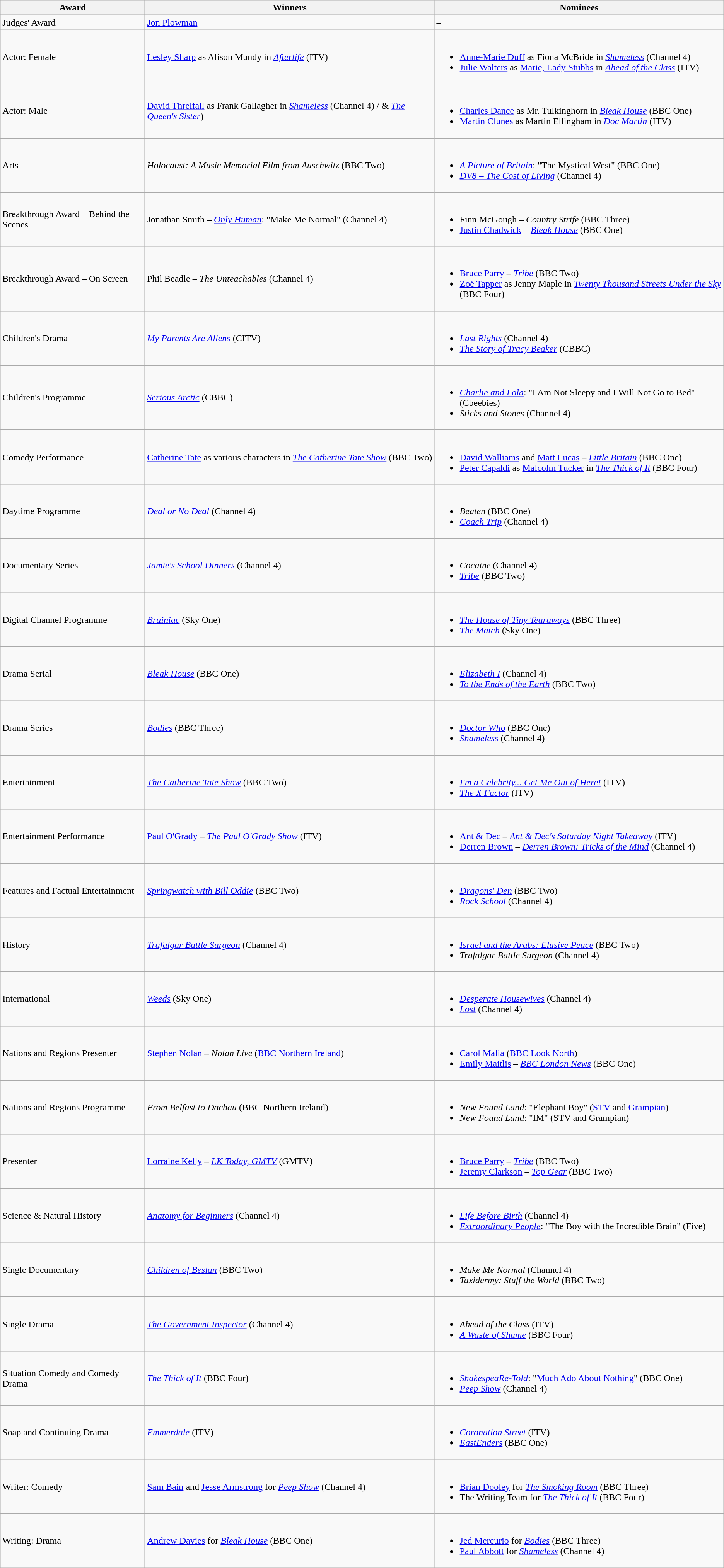<table class="wikitable">
<tr>
<th width="20%">Award</th>
<th width="40%">Winners</th>
<th width="40%">Nominees</th>
</tr>
<tr>
<td>Judges' Award</td>
<td><a href='#'>Jon Plowman</a></td>
<td>–</td>
</tr>
<tr>
<td>Actor: Female</td>
<td><a href='#'>Lesley Sharp</a> as Alison Mundy in <em><a href='#'>Afterlife</a></em> (ITV)</td>
<td><br><ul><li><a href='#'>Anne-Marie Duff</a> as Fiona McBride in <em><a href='#'>Shameless</a></em> (Channel 4)</li><li><a href='#'>Julie Walters</a> as <a href='#'>Marie, Lady Stubbs</a> in <em><a href='#'>Ahead of the Class</a></em> (ITV)</li></ul></td>
</tr>
<tr>
<td>Actor: Male</td>
<td><a href='#'>David Threlfall</a> as Frank Gallagher in <em><a href='#'>Shameless</a></em> (Channel 4) / & <em><a href='#'>The Queen's Sister</a></em>)</td>
<td><br><ul><li><a href='#'>Charles Dance</a> as Mr. Tulkinghorn in <em><a href='#'>Bleak House</a></em> (BBC One)</li><li><a href='#'>Martin Clunes</a> as Martin Ellingham in <em><a href='#'>Doc Martin</a></em> (ITV)</li></ul></td>
</tr>
<tr>
<td>Arts</td>
<td><em>Holocaust: A Music Memorial Film from Auschwitz</em> (BBC Two)</td>
<td><br><ul><li><em><a href='#'>A Picture of Britain</a></em>: "The Mystical West" (BBC One)</li><li><em><a href='#'>DV8 – The Cost of Living</a></em> (Channel 4)</li></ul></td>
</tr>
<tr>
<td>Breakthrough Award – Behind the Scenes</td>
<td>Jonathan Smith – <em><a href='#'>Only Human</a></em>: "Make Me Normal" (Channel 4)</td>
<td><br><ul><li>Finn McGough – <em>Country Strife</em> (BBC Three)</li><li><a href='#'>Justin Chadwick</a> – <em><a href='#'>Bleak House</a></em> (BBC One)</li></ul></td>
</tr>
<tr>
<td>Breakthrough Award – On Screen</td>
<td>Phil Beadle – <em>The Unteachables</em> (Channel 4)</td>
<td><br><ul><li><a href='#'>Bruce Parry</a> – <em><a href='#'>Tribe</a></em> (BBC Two)</li><li><a href='#'>Zoë Tapper</a> as Jenny Maple in <em><a href='#'>Twenty Thousand Streets Under the Sky</a></em> (BBC Four)</li></ul></td>
</tr>
<tr>
<td>Children's Drama</td>
<td><em><a href='#'>My Parents Are Aliens</a></em> (CITV)</td>
<td><br><ul><li><em><a href='#'>Last Rights</a></em> (Channel 4)</li><li><em><a href='#'>The Story of Tracy Beaker</a></em> (CBBC)</li></ul></td>
</tr>
<tr>
<td>Children's Programme</td>
<td><em><a href='#'>Serious Arctic</a></em> (CBBC)</td>
<td><br><ul><li><em><a href='#'>Charlie and Lola</a></em>: "I Am Not Sleepy and I Will Not Go to Bed" (Cbeebies)</li><li><em>Sticks and Stones</em> (Channel 4)</li></ul></td>
</tr>
<tr>
<td>Comedy Performance</td>
<td><a href='#'>Catherine Tate</a> as various characters in <em><a href='#'>The Catherine Tate Show</a></em> (BBC Two)</td>
<td><br><ul><li><a href='#'>David Walliams</a> and <a href='#'>Matt Lucas</a> – <em><a href='#'>Little Britain</a></em> (BBC One)</li><li><a href='#'>Peter Capaldi</a> as <a href='#'>Malcolm Tucker</a> in <em><a href='#'>The Thick of It</a></em> (BBC Four)</li></ul></td>
</tr>
<tr>
<td>Daytime Programme</td>
<td><em><a href='#'>Deal or No Deal</a></em> (Channel 4)</td>
<td><br><ul><li><em>Beaten</em> (BBC One)</li><li><em><a href='#'>Coach Trip</a></em> (Channel 4)</li></ul></td>
</tr>
<tr>
<td>Documentary Series</td>
<td><em><a href='#'>Jamie's School Dinners</a></em> (Channel 4)</td>
<td><br><ul><li><em>Cocaine</em> (Channel 4)</li><li><em><a href='#'>Tribe</a></em> (BBC Two)</li></ul></td>
</tr>
<tr>
<td>Digital Channel Programme</td>
<td><em><a href='#'>Brainiac</a></em> (Sky One)</td>
<td><br><ul><li><em><a href='#'>The House of Tiny Tearaways</a></em> (BBC Three)</li><li><em><a href='#'>The Match</a></em> (Sky One)</li></ul></td>
</tr>
<tr>
<td>Drama Serial</td>
<td><em><a href='#'>Bleak House</a></em> (BBC One)</td>
<td><br><ul><li><em><a href='#'>Elizabeth I</a></em> (Channel 4)</li><li><em><a href='#'>To the Ends of the Earth</a></em> (BBC Two)</li></ul></td>
</tr>
<tr>
<td>Drama Series</td>
<td><em><a href='#'>Bodies</a></em> (BBC Three)</td>
<td><br><ul><li><em><a href='#'>Doctor Who</a></em> (BBC One)</li><li><em><a href='#'>Shameless</a></em> (Channel 4)</li></ul></td>
</tr>
<tr>
<td>Entertainment</td>
<td><em><a href='#'>The Catherine Tate Show</a></em> (BBC Two)</td>
<td><br><ul><li><em><a href='#'>I'm a Celebrity... Get Me Out of Here!</a></em> (ITV)</li><li><em><a href='#'>The X Factor</a></em> (ITV)</li></ul></td>
</tr>
<tr>
<td>Entertainment Performance</td>
<td><a href='#'>Paul O'Grady</a> – <em><a href='#'>The Paul O'Grady Show</a></em> (ITV)</td>
<td><br><ul><li><a href='#'>Ant & Dec</a> – <em><a href='#'>Ant & Dec's Saturday Night Takeaway</a></em> (ITV)</li><li><a href='#'>Derren Brown</a> – <em><a href='#'>Derren Brown: Tricks of the Mind</a></em> (Channel 4)</li></ul></td>
</tr>
<tr>
<td>Features and Factual Entertainment</td>
<td><a href='#'><em>Springwatch with Bill Oddie</em></a> (BBC Two)</td>
<td><br><ul><li><em><a href='#'>Dragons' Den</a></em> (BBC Two)</li><li><em><a href='#'>Rock School</a></em> (Channel 4)</li></ul></td>
</tr>
<tr>
<td>History</td>
<td><em><a href='#'>Trafalgar Battle Surgeon</a></em> (Channel 4)</td>
<td><br><ul><li><em><a href='#'>Israel and the Arabs: Elusive Peace</a></em> (BBC Two)</li><li><em>Trafalgar Battle Surgeon</em> (Channel 4)</li></ul></td>
</tr>
<tr>
<td>International</td>
<td><em><a href='#'>Weeds</a></em> (Sky One)</td>
<td><br><ul><li><em><a href='#'>Desperate Housewives</a></em> (Channel 4)</li><li><em><a href='#'>Lost</a></em> (Channel 4)</li></ul></td>
</tr>
<tr>
<td>Nations and Regions Presenter</td>
<td><a href='#'>Stephen Nolan</a> – <em>Nolan Live</em> (<a href='#'>BBC Northern Ireland</a>)</td>
<td><br><ul><li><a href='#'>Carol Malia</a> (<a href='#'>BBC Look North</a>)</li><li><a href='#'>Emily Maitlis</a> – <em><a href='#'>BBC London News</a></em> (BBC One)</li></ul></td>
</tr>
<tr>
<td>Nations and Regions Programme</td>
<td><em>From Belfast to Dachau</em> (BBC Northern Ireland)</td>
<td><br><ul><li><em>New Found Land</em>: "Elephant Boy" (<a href='#'>STV</a> and <a href='#'>Grampian</a>)</li><li><em>New Found Land</em>: "IM" (STV and Grampian)</li></ul></td>
</tr>
<tr>
<td>Presenter</td>
<td><a href='#'>Lorraine Kelly</a> – <em><a href='#'>LK Today, GMTV</a></em> (GMTV)</td>
<td><br><ul><li><a href='#'>Bruce Parry</a> – <em><a href='#'>Tribe</a></em> (BBC Two)</li><li><a href='#'>Jeremy Clarkson</a> – <em><a href='#'>Top Gear</a></em> (BBC Two)</li></ul></td>
</tr>
<tr>
<td>Science & Natural History</td>
<td><em><a href='#'>Anatomy for Beginners</a></em> (Channel 4)</td>
<td><br><ul><li><em><a href='#'>Life Before Birth</a></em> (Channel 4)</li><li><em><a href='#'>Extraordinary People</a></em>: "The Boy with the Incredible Brain" (Five)</li></ul></td>
</tr>
<tr>
<td>Single Documentary</td>
<td><em><a href='#'>Children of Beslan</a></em> (BBC Two)</td>
<td><br><ul><li><em>Make Me Normal</em> (Channel 4)</li><li><em>Taxidermy: Stuff the World</em> (BBC Two)</li></ul></td>
</tr>
<tr>
<td>Single Drama</td>
<td><em><a href='#'>The Government Inspector</a></em> (Channel 4)</td>
<td><br><ul><li><em>Ahead of the Class</em> (ITV)</li><li><em><a href='#'>A Waste of Shame</a></em> (BBC Four)</li></ul></td>
</tr>
<tr>
<td>Situation Comedy and Comedy Drama</td>
<td><em><a href='#'>The Thick of It</a></em> (BBC Four)</td>
<td><br><ul><li><em><a href='#'>ShakespeaRe-Told</a></em>: "<a href='#'>Much Ado About Nothing</a>" (BBC One)</li><li><em><a href='#'>Peep Show</a></em> (Channel 4)</li></ul></td>
</tr>
<tr>
<td>Soap and Continuing Drama</td>
<td><em><a href='#'>Emmerdale</a></em> (ITV)</td>
<td><br><ul><li><em><a href='#'>Coronation Street</a></em> (ITV)</li><li><em><a href='#'>EastEnders</a></em> (BBC One)</li></ul></td>
</tr>
<tr>
<td>Writer: Comedy</td>
<td><a href='#'>Sam Bain</a> and <a href='#'>Jesse Armstrong</a> for <em><a href='#'>Peep Show</a></em> (Channel 4)</td>
<td><br><ul><li><a href='#'>Brian Dooley</a> for <em><a href='#'>The Smoking Room</a></em> (BBC Three)</li><li>The Writing Team for <em><a href='#'>The Thick of It</a></em> (BBC Four)</li></ul></td>
</tr>
<tr>
<td>Writing: Drama</td>
<td><a href='#'>Andrew Davies</a> for <em><a href='#'>Bleak House</a></em> (BBC One)</td>
<td><br><ul><li><a href='#'>Jed Mercurio</a> for <em><a href='#'>Bodies</a></em> (BBC Three)</li><li><a href='#'>Paul Abbott</a> for <em><a href='#'>Shameless</a></em> (Channel 4)</li></ul></td>
</tr>
</table>
